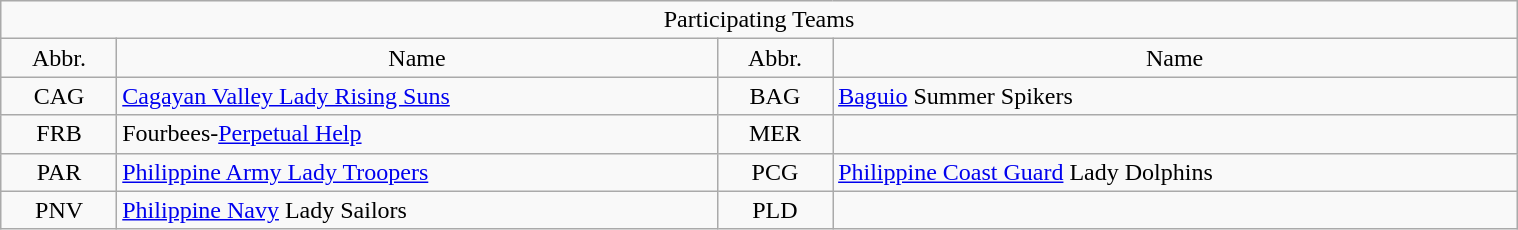<table class="wikitable" style="text-align:center; margin: 1em auto;" width="80%">
<tr>
<td colspan="4">Participating Teams</td>
</tr>
<tr>
<td>Abbr.</td>
<td>Name</td>
<td>Abbr.</td>
<td>Name</td>
</tr>
<tr>
<td>CAG</td>
<td align=left> <a href='#'>Cagayan Valley Lady Rising Suns</a></td>
<td>BAG</td>
<td align=left> <a href='#'>Baguio</a> Summer Spikers</td>
</tr>
<tr>
<td>FRB</td>
<td align=left> Fourbees-<a href='#'>Perpetual Help</a></td>
<td>MER</td>
<td align=left></td>
</tr>
<tr>
<td>PAR</td>
<td align=left> <a href='#'>Philippine Army Lady Troopers</a></td>
<td>PCG</td>
<td align=left> <a href='#'>Philippine Coast Guard</a> Lady Dolphins</td>
</tr>
<tr>
<td>PNV</td>
<td align=left> <a href='#'>Philippine Navy</a> Lady Sailors</td>
<td>PLD</td>
<td align=left></td>
</tr>
</table>
